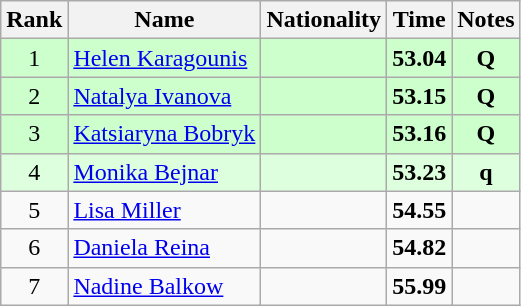<table class="wikitable sortable" style="text-align:center">
<tr>
<th>Rank</th>
<th>Name</th>
<th>Nationality</th>
<th>Time</th>
<th>Notes</th>
</tr>
<tr bgcolor=ccffcc>
<td>1</td>
<td align=left><a href='#'>Helen Karagounis</a></td>
<td align=left></td>
<td><strong>53.04</strong></td>
<td><strong>Q</strong></td>
</tr>
<tr bgcolor=ccffcc>
<td>2</td>
<td align=left><a href='#'>Natalya Ivanova</a></td>
<td align=left></td>
<td><strong>53.15</strong></td>
<td><strong>Q</strong></td>
</tr>
<tr bgcolor=ccffcc>
<td>3</td>
<td align=left><a href='#'>Katsiaryna Bobryk</a></td>
<td align=left></td>
<td><strong>53.16</strong></td>
<td><strong>Q</strong></td>
</tr>
<tr bgcolor=ddffdd>
<td>4</td>
<td align=left><a href='#'>Monika Bejnar</a></td>
<td align=left></td>
<td><strong>53.23</strong></td>
<td><strong>q</strong></td>
</tr>
<tr>
<td>5</td>
<td align=left><a href='#'>Lisa Miller</a></td>
<td align=left></td>
<td><strong>54.55</strong></td>
<td></td>
</tr>
<tr>
<td>6</td>
<td align=left><a href='#'>Daniela Reina</a></td>
<td align=left></td>
<td><strong>54.82</strong></td>
<td></td>
</tr>
<tr>
<td>7</td>
<td align=left><a href='#'>Nadine Balkow</a></td>
<td align=left></td>
<td><strong>55.99</strong></td>
<td></td>
</tr>
</table>
